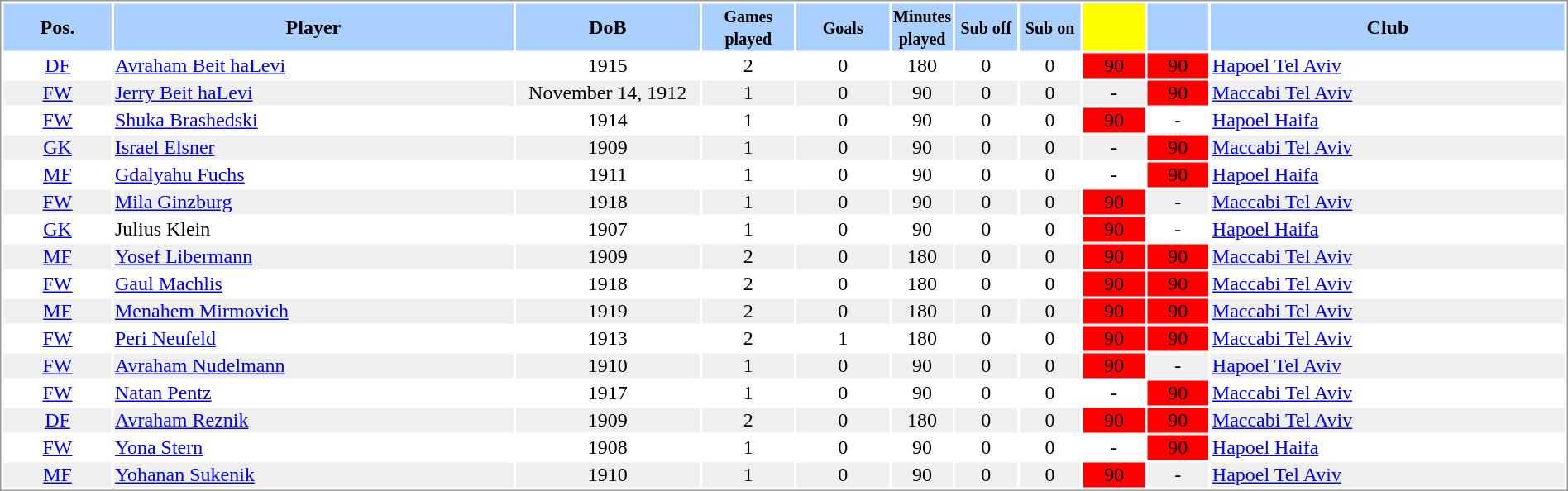<table border="0" width="100%" style="border: 1px solid #999; background-color:white; text-align:center">
<tr align="center" bgcolor="#AAD0FF">
<th width=7%>Pos.</th>
<th width=26%>Player</th>
<th width=12%>DoB</th>
<th width=6%><small>Games<br>played</small></th>
<th width=6%><small>Goals</small></th>
<th width=4%><small>Minutes<br>played</small></th>
<th width=4%><small>Sub off</small></th>
<th width=4%><small>Sub on</small></th>
<th width=4% bgcolor=yellow></th>
<th width=4%></th>
<th width=25%>Club</th>
</tr>
<tr>
<td><a href='#'>DF</a></td>
<td align="left"><a href='#'>Avraham Beit haLevi</a></td>
<td>1915</td>
<td>2</td>
<td>0</td>
<td>180</td>
<td>0</td>
<td>0</td>
<td bgcolor=red>90</td>
<td bgcolor=red>90</td>
<td align="left"> <a href='#'>Hapoel Tel Aviv</a></td>
</tr>
<tr bgcolor="#EFEFEF">
<td><a href='#'>FW</a></td>
<td align="left"><a href='#'>Jerry Beit haLevi</a></td>
<td>November 14, 1912</td>
<td>1</td>
<td>0</td>
<td>90</td>
<td>0</td>
<td>0</td>
<td>-</td>
<td bgcolor=red>90</td>
<td align="left"> <a href='#'>Maccabi Tel Aviv</a></td>
</tr>
<tr>
<td><a href='#'>FW</a></td>
<td align="left"><a href='#'>Shuka Brashedski</a></td>
<td>1914</td>
<td>1</td>
<td>0</td>
<td>90</td>
<td>0</td>
<td>0</td>
<td bgcolor=red>90</td>
<td>-</td>
<td align="left"> <a href='#'>Hapoel Haifa</a></td>
</tr>
<tr bgcolor="#EFEFEF">
<td><a href='#'>GK</a></td>
<td align="left"><a href='#'>Israel Elsner</a></td>
<td>1909</td>
<td>1</td>
<td>0</td>
<td>90</td>
<td>0</td>
<td>0</td>
<td>-</td>
<td bgcolor=red>90</td>
<td align="left"> <a href='#'>Maccabi Tel Aviv</a></td>
</tr>
<tr>
<td><a href='#'>MF</a></td>
<td align="left"><a href='#'>Gdalyahu Fuchs</a></td>
<td>1911</td>
<td>1</td>
<td>0</td>
<td>90</td>
<td>0</td>
<td>0</td>
<td>-</td>
<td bgcolor=red>90</td>
<td align="left"> <a href='#'>Hapoel Haifa</a></td>
</tr>
<tr bgcolor="#EFEFEF">
<td><a href='#'>FW</a></td>
<td align="left"><a href='#'>Mila Ginzburg</a></td>
<td>1918</td>
<td>1</td>
<td>0</td>
<td>90</td>
<td>0</td>
<td>0</td>
<td bgcolor=red>90</td>
<td>-</td>
<td align="left"> <a href='#'>Maccabi Tel Aviv</a></td>
</tr>
<tr>
<td><a href='#'>GK</a></td>
<td align="left">Julius Klein</td>
<td>1907</td>
<td>1</td>
<td>0</td>
<td>90</td>
<td>0</td>
<td>0</td>
<td bgcolor=red>90</td>
<td>-</td>
<td align="left"> <a href='#'>Hapoel Haifa</a></td>
</tr>
<tr bgcolor="#EFEFEF">
<td><a href='#'>MF</a></td>
<td align="left"><a href='#'>Yosef Libermann</a></td>
<td>1909</td>
<td>2</td>
<td>0</td>
<td>180</td>
<td>0</td>
<td>0</td>
<td bgcolor=red>90</td>
<td bgcolor=red>90</td>
<td align="left"> <a href='#'>Maccabi Tel Aviv</a></td>
</tr>
<tr>
<td><a href='#'>FW</a></td>
<td align="left"><a href='#'>Gaul Machlis</a></td>
<td>1918</td>
<td>2</td>
<td>0</td>
<td>180</td>
<td>0</td>
<td>0</td>
<td bgcolor=red>90</td>
<td bgcolor=red>90</td>
<td align="left"> <a href='#'>Maccabi Tel Aviv</a></td>
</tr>
<tr bgcolor="#EFEFEF">
<td><a href='#'>MF</a></td>
<td align="left"><a href='#'>Menahem Mirmovich</a></td>
<td>1919</td>
<td>2</td>
<td>0</td>
<td>180</td>
<td>0</td>
<td>0</td>
<td bgcolor=red>90</td>
<td bgcolor=red>90</td>
<td align="left"> <a href='#'>Maccabi Tel Aviv</a></td>
</tr>
<tr>
<td><a href='#'>FW</a></td>
<td align="left"><a href='#'>Peri Neufeld</a></td>
<td>1913</td>
<td>2</td>
<td>1</td>
<td>180</td>
<td>0</td>
<td>0</td>
<td bgcolor=red>90</td>
<td bgcolor=red>90</td>
<td align="left"> <a href='#'>Maccabi Tel Aviv</a></td>
</tr>
<tr bgcolor="#EFEFEF">
<td><a href='#'>FW</a></td>
<td align="left"><a href='#'>Avraham Nudelmann</a></td>
<td>1910</td>
<td>1</td>
<td>0</td>
<td>90</td>
<td>0</td>
<td>0</td>
<td bgcolor=red>90</td>
<td>-</td>
<td align="left"> <a href='#'>Hapoel Tel Aviv</a></td>
</tr>
<tr>
<td><a href='#'>FW</a></td>
<td align="left"><a href='#'>Natan Pentz</a></td>
<td>1917</td>
<td>1</td>
<td>0</td>
<td>90</td>
<td>0</td>
<td>0</td>
<td>-</td>
<td bgcolor=red>90</td>
<td align="left"> <a href='#'>Maccabi Tel Aviv</a></td>
</tr>
<tr bgcolor="#EFEFEF">
<td><a href='#'>DF</a></td>
<td align="left"><a href='#'>Avraham Reznik</a></td>
<td>1909</td>
<td>2</td>
<td>0</td>
<td>180</td>
<td>0</td>
<td>0</td>
<td bgcolor=red>90</td>
<td bgcolor=red>90</td>
<td align="left"> <a href='#'>Maccabi Tel Aviv</a></td>
</tr>
<tr>
<td><a href='#'>FW</a></td>
<td align="left"><a href='#'>Yona Stern</a></td>
<td>1908</td>
<td>1</td>
<td>0</td>
<td>90</td>
<td>0</td>
<td>0</td>
<td>-</td>
<td bgcolor=red>90</td>
<td align="left"> <a href='#'>Hapoel Haifa</a></td>
</tr>
<tr bgcolor="#EFEFEF">
<td><a href='#'>MF</a></td>
<td align="left"><a href='#'>Yohanan Sukenik</a></td>
<td>1910</td>
<td>1</td>
<td>0</td>
<td>90</td>
<td>0</td>
<td>0</td>
<td bgcolor=red>90</td>
<td>-</td>
<td align="left"> <a href='#'>Hapoel Tel Aviv</a></td>
</tr>
</table>
